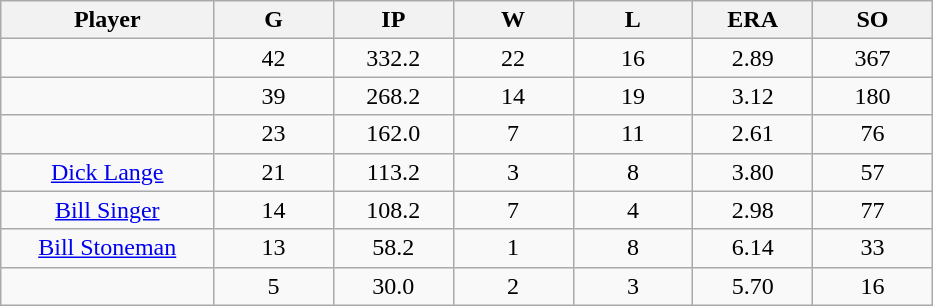<table class="wikitable sortable">
<tr>
<th bgcolor="#DDDDFF" width="16%">Player</th>
<th bgcolor="#DDDDFF" width="9%">G</th>
<th bgcolor="#DDDDFF" width="9%">IP</th>
<th bgcolor="#DDDDFF" width="9%">W</th>
<th bgcolor="#DDDDFF" width="9%">L</th>
<th bgcolor="#DDDDFF" width="9%">ERA</th>
<th bgcolor="#DDDDFF" width="9%">SO</th>
</tr>
<tr align="center">
<td></td>
<td>42</td>
<td>332.2</td>
<td>22</td>
<td>16</td>
<td>2.89</td>
<td>367</td>
</tr>
<tr align="center">
<td></td>
<td>39</td>
<td>268.2</td>
<td>14</td>
<td>19</td>
<td>3.12</td>
<td>180</td>
</tr>
<tr align="center">
<td></td>
<td>23</td>
<td>162.0</td>
<td>7</td>
<td>11</td>
<td>2.61</td>
<td>76</td>
</tr>
<tr align="center">
<td><a href='#'>Dick Lange</a></td>
<td>21</td>
<td>113.2</td>
<td>3</td>
<td>8</td>
<td>3.80</td>
<td>57</td>
</tr>
<tr align=center>
<td><a href='#'>Bill Singer</a></td>
<td>14</td>
<td>108.2</td>
<td>7</td>
<td>4</td>
<td>2.98</td>
<td>77</td>
</tr>
<tr align=center>
<td><a href='#'>Bill Stoneman</a></td>
<td>13</td>
<td>58.2</td>
<td>1</td>
<td>8</td>
<td>6.14</td>
<td>33</td>
</tr>
<tr align=center>
<td></td>
<td>5</td>
<td>30.0</td>
<td>2</td>
<td>3</td>
<td>5.70</td>
<td>16</td>
</tr>
</table>
